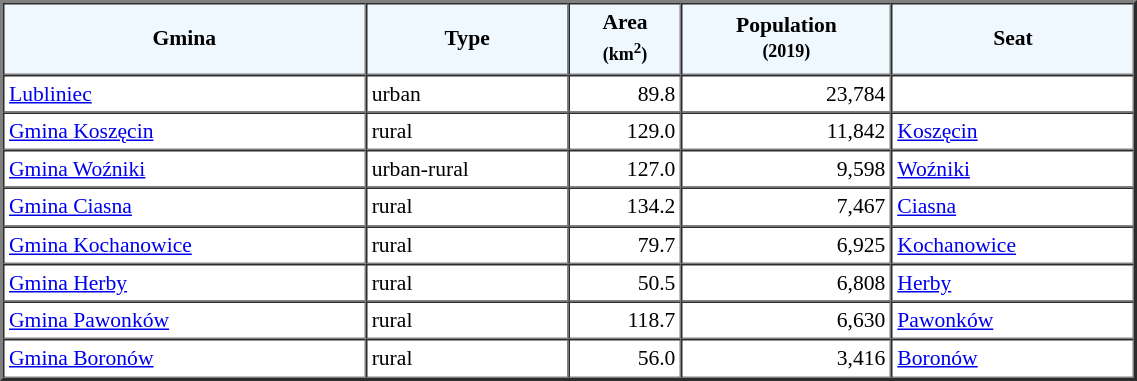<table width="60%" border="2" cellpadding="3" cellspacing="0" style="font-size:90%;line-height:120%;">
<tr bgcolor="F0F8FF">
<td style="text-align:center;"><strong>Gmina</strong></td>
<td style="text-align:center;"><strong>Type</strong></td>
<td style="text-align:center;"><strong>Area<br><small>(km<sup>2</sup>)</small></strong></td>
<td style="text-align:center;"><strong>Population<br><small>(2019)</small></strong></td>
<td style="text-align:center;"><strong>Seat</strong></td>
</tr>
<tr>
<td><a href='#'>Lubliniec</a></td>
<td>urban</td>
<td style="text-align:right;">89.8</td>
<td style="text-align:right;">23,784</td>
<td> </td>
</tr>
<tr>
<td><a href='#'>Gmina Koszęcin</a></td>
<td>rural</td>
<td style="text-align:right;">129.0</td>
<td style="text-align:right;">11,842</td>
<td><a href='#'>Koszęcin</a></td>
</tr>
<tr>
<td><a href='#'>Gmina Woźniki</a></td>
<td>urban-rural</td>
<td style="text-align:right;">127.0</td>
<td style="text-align:right;">9,598</td>
<td><a href='#'>Woźniki</a></td>
</tr>
<tr>
<td><a href='#'>Gmina Ciasna</a></td>
<td>rural</td>
<td style="text-align:right;">134.2</td>
<td style="text-align:right;">7,467</td>
<td><a href='#'>Ciasna</a></td>
</tr>
<tr>
<td><a href='#'>Gmina Kochanowice</a></td>
<td>rural</td>
<td style="text-align:right;">79.7</td>
<td style="text-align:right;">6,925</td>
<td><a href='#'>Kochanowice</a></td>
</tr>
<tr>
<td><a href='#'>Gmina Herby</a></td>
<td>rural</td>
<td style="text-align:right;">50.5</td>
<td style="text-align:right;">6,808</td>
<td><a href='#'>Herby</a></td>
</tr>
<tr>
<td><a href='#'>Gmina Pawonków</a></td>
<td>rural</td>
<td style="text-align:right;">118.7</td>
<td style="text-align:right;">6,630</td>
<td><a href='#'>Pawonków</a></td>
</tr>
<tr>
<td><a href='#'>Gmina Boronów</a></td>
<td>rural</td>
<td style="text-align:right;">56.0</td>
<td style="text-align:right;">3,416</td>
<td><a href='#'>Boronów</a></td>
</tr>
<tr>
</tr>
</table>
